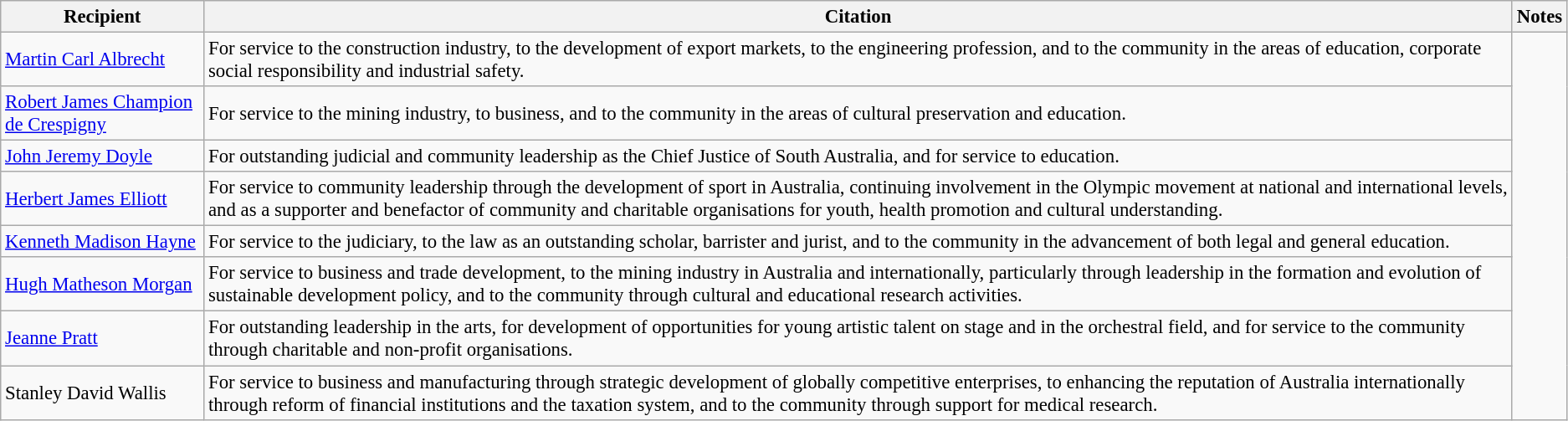<table class="wikitable" style="font-size:95%;">
<tr>
<th>Recipient</th>
<th>Citation</th>
<th>Notes</th>
</tr>
<tr>
<td><a href='#'>Martin Carl Albrecht</a></td>
<td>For service to the construction industry, to the development of export markets, to the engineering profession, and to the community in the areas of education, corporate social responsibility and industrial safety.</td>
<td rowspan=8></td>
</tr>
<tr>
<td><a href='#'>Robert James Champion de Crespigny</a></td>
<td>For service to the mining industry, to business, and to the community in the areas of cultural preservation and education.</td>
</tr>
<tr>
<td> <a href='#'>John Jeremy Doyle</a></td>
<td>For outstanding judicial and community leadership as the Chief Justice of South Australia, and for service to education.</td>
</tr>
<tr>
<td><a href='#'>Herbert James Elliott</a></td>
<td>For service to community leadership through the development of sport in Australia, continuing involvement in the Olympic movement at national and international levels, and as a supporter and benefactor of community and charitable organisations for youth, health promotion and cultural understanding.</td>
</tr>
<tr>
<td> <a href='#'>Kenneth Madison Hayne</a></td>
<td>For service to the judiciary, to the law as an outstanding scholar, barrister and jurist, and to the community in the advancement of both legal and general education.</td>
</tr>
<tr>
<td><a href='#'>Hugh Matheson Morgan</a></td>
<td>For service to business and trade development, to the mining industry in Australia and internationally, particularly through leadership in the formation and evolution of sustainable development policy, and to the community through cultural and educational research activities.</td>
</tr>
<tr>
<td><a href='#'>Jeanne Pratt</a></td>
<td>For outstanding leadership in the arts, for development of opportunities for young artistic talent on stage and in the orchestral field, and for service to the community through charitable and non-profit organisations.</td>
</tr>
<tr>
<td>Stanley David Wallis</td>
<td>For service to business and manufacturing through strategic development of globally competitive enterprises, to enhancing the reputation of Australia internationally through reform of financial institutions and the taxation system, and to the community through support for medical research.</td>
</tr>
</table>
